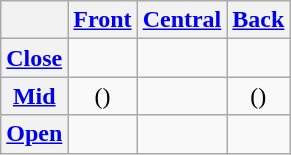<table class="wikitable" style="text-align:center">
<tr>
<th></th>
<th><a href='#'>Front</a></th>
<th><a href='#'>Central</a></th>
<th><a href='#'>Back</a></th>
</tr>
<tr align="center">
<th><a href='#'>Close</a></th>
<td> </td>
<td></td>
<td> </td>
</tr>
<tr>
<th><a href='#'>Mid</a></th>
<td>() </td>
<td></td>
<td>() </td>
</tr>
<tr align="center">
<th><a href='#'>Open</a></th>
<td></td>
<td> </td>
<td></td>
</tr>
</table>
